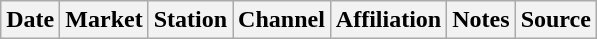<table class="wikitable">
<tr>
<th>Date</th>
<th>Market</th>
<th>Station</th>
<th>Channel</th>
<th>Affiliation</th>
<th>Notes</th>
<th>Source</th>
</tr>
</table>
